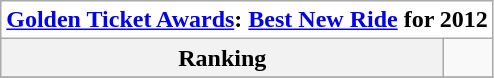<table class="wikitable">
<tr>
<th style="text-align:center; background:white;" colspan="500"><a href='#'>Golden Ticket Awards</a>: <a href='#'>Best New Ride</a> for 2012</th>
</tr>
<tr style="background:#white;">
<th style="text-align:center;">Ranking</th>
<td></td>
</tr>
<tr>
</tr>
</table>
